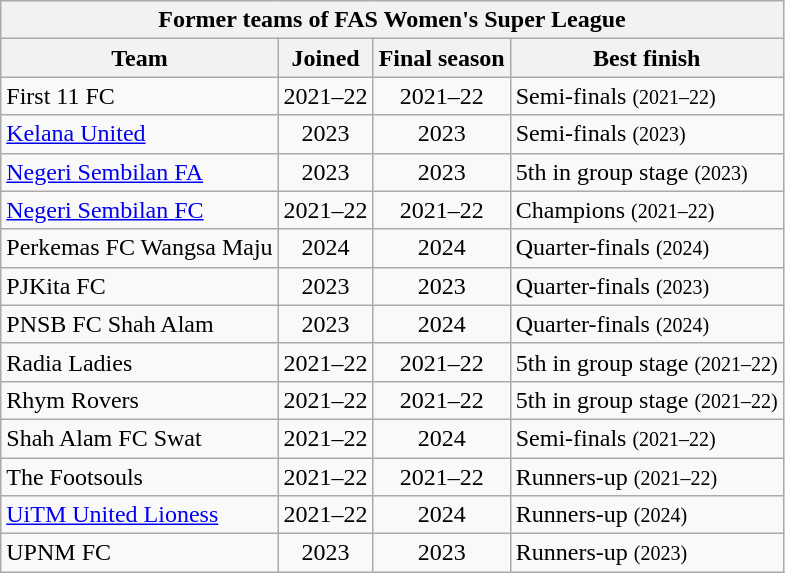<table class="wikitable collapsible collapsed">
<tr>
<th colspan=4>Former teams of FAS Women's Super League</th>
</tr>
<tr>
<th>Team</th>
<th>Joined</th>
<th>Final season</th>
<th>Best finish</th>
</tr>
<tr>
<td>First 11 FC</td>
<td align=center>2021–22</td>
<td align=center>2021–22</td>
<td>Semi-finals <small>(2021–22)</small></td>
</tr>
<tr>
<td><a href='#'>Kelana United</a></td>
<td align=center>2023</td>
<td align=center>2023</td>
<td>Semi-finals <small>(2023)</small></td>
</tr>
<tr>
<td><a href='#'>Negeri Sembilan FA</a></td>
<td align=center>2023</td>
<td align=center>2023</td>
<td>5th in group stage <small>(2023)</small></td>
</tr>
<tr>
<td><a href='#'>Negeri Sembilan FC</a></td>
<td align=center>2021–22</td>
<td align=center>2021–22</td>
<td>Champions <small>(2021–22)</small></td>
</tr>
<tr>
<td>Perkemas FC Wangsa Maju</td>
<td align=center>2024</td>
<td align=center>2024</td>
<td>Quarter-finals <small>(2024)</small></td>
</tr>
<tr>
<td>PJKita FC</td>
<td align=center>2023</td>
<td align=center>2023</td>
<td>Quarter-finals <small>(2023)</small></td>
</tr>
<tr>
<td>PNSB FC Shah Alam</td>
<td align=center>2023</td>
<td align=center>2024</td>
<td>Quarter-finals <small>(2024)</small></td>
</tr>
<tr>
<td>Radia Ladies</td>
<td align=center>2021–22</td>
<td align=center>2021–22</td>
<td>5th in group stage <small>(2021–22)</small></td>
</tr>
<tr>
<td>Rhym Rovers</td>
<td align=center>2021–22</td>
<td align=center>2021–22</td>
<td>5th in group stage <small>(2021–22)</small></td>
</tr>
<tr>
<td>Shah Alam FC Swat</td>
<td align=center>2021–22</td>
<td align=center>2024</td>
<td>Semi-finals <small>(2021–22)</small></td>
</tr>
<tr>
<td>The Footsouls</td>
<td align=center>2021–22</td>
<td align=center>2021–22</td>
<td>Runners-up <small>(2021–22)</small></td>
</tr>
<tr>
<td><a href='#'>UiTM United Lioness</a></td>
<td align=center>2021–22</td>
<td align=center>2024</td>
<td>Runners-up <small>(2024)</small></td>
</tr>
<tr>
<td>UPNM FC</td>
<td align=center>2023</td>
<td align=center>2023</td>
<td>Runners-up <small>(2023)</small></td>
</tr>
</table>
